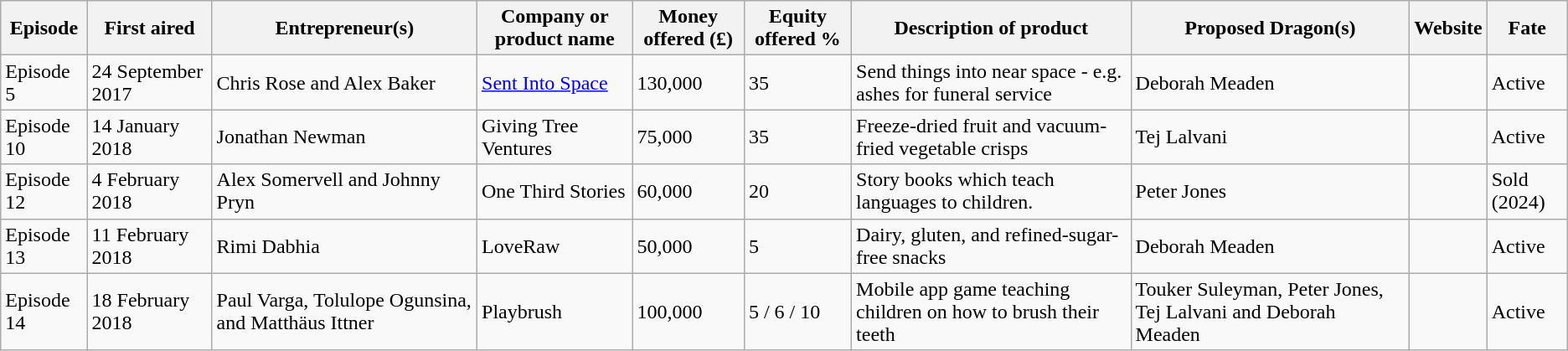<table class="wikitable sortable">
<tr>
<th>Episode</th>
<th>First aired</th>
<th>Entrepreneur(s)</th>
<th>Company or product name</th>
<th>Money offered (£)</th>
<th>Equity offered %</th>
<th>Description of product</th>
<th>Proposed Dragon(s)</th>
<th>Website</th>
<th>Fate</th>
</tr>
<tr>
<td>Episode 5</td>
<td>24 September 2017</td>
<td>Chris Rose and Alex Baker</td>
<td><a href='#'>Sent Into Space</a></td>
<td>130,000</td>
<td>35</td>
<td>Send things into near space - e.g. ashes for funeral service</td>
<td>Deborah Meaden </td>
<td></td>
<td>Active </td>
</tr>
<tr>
<td>Episode 10</td>
<td>14 January 2018</td>
<td>Jonathan Newman</td>
<td>Giving Tree Ventures</td>
<td>75,000</td>
<td>35</td>
<td>Freeze-dried fruit and vacuum-fried vegetable crisps</td>
<td>Tej Lalvani </td>
<td></td>
<td>Active </td>
</tr>
<tr>
<td>Episode 12</td>
<td>4 February 2018</td>
<td>Alex Somervell and Johnny Pryn</td>
<td>One Third Stories</td>
<td>60,000</td>
<td>20</td>
<td>Story books which teach languages to children.</td>
<td>Peter Jones </td>
<td></td>
<td>Sold (2024) </td>
</tr>
<tr>
<td>Episode 13</td>
<td>11 February 2018</td>
<td>Rimi Dabhia</td>
<td>LoveRaw</td>
<td>50,000</td>
<td>5</td>
<td>Dairy, gluten, and refined-sugar-free snacks</td>
<td>Deborah Meaden </td>
<td></td>
<td>Active </td>
</tr>
<tr>
<td>Episode 14</td>
<td>18 February 2018</td>
<td>Paul Varga, Tolulope Ogunsina, and Matthäus Ittner</td>
<td>Playbrush</td>
<td>100,000</td>
<td>5 / 6 / 10</td>
<td>Mobile app game teaching children on how to brush their teeth</td>
<td>Touker Suleyman, Peter Jones, Tej Lalvani and Deborah Meaden </td>
<td></td>
<td>Active </td>
</tr>
</table>
